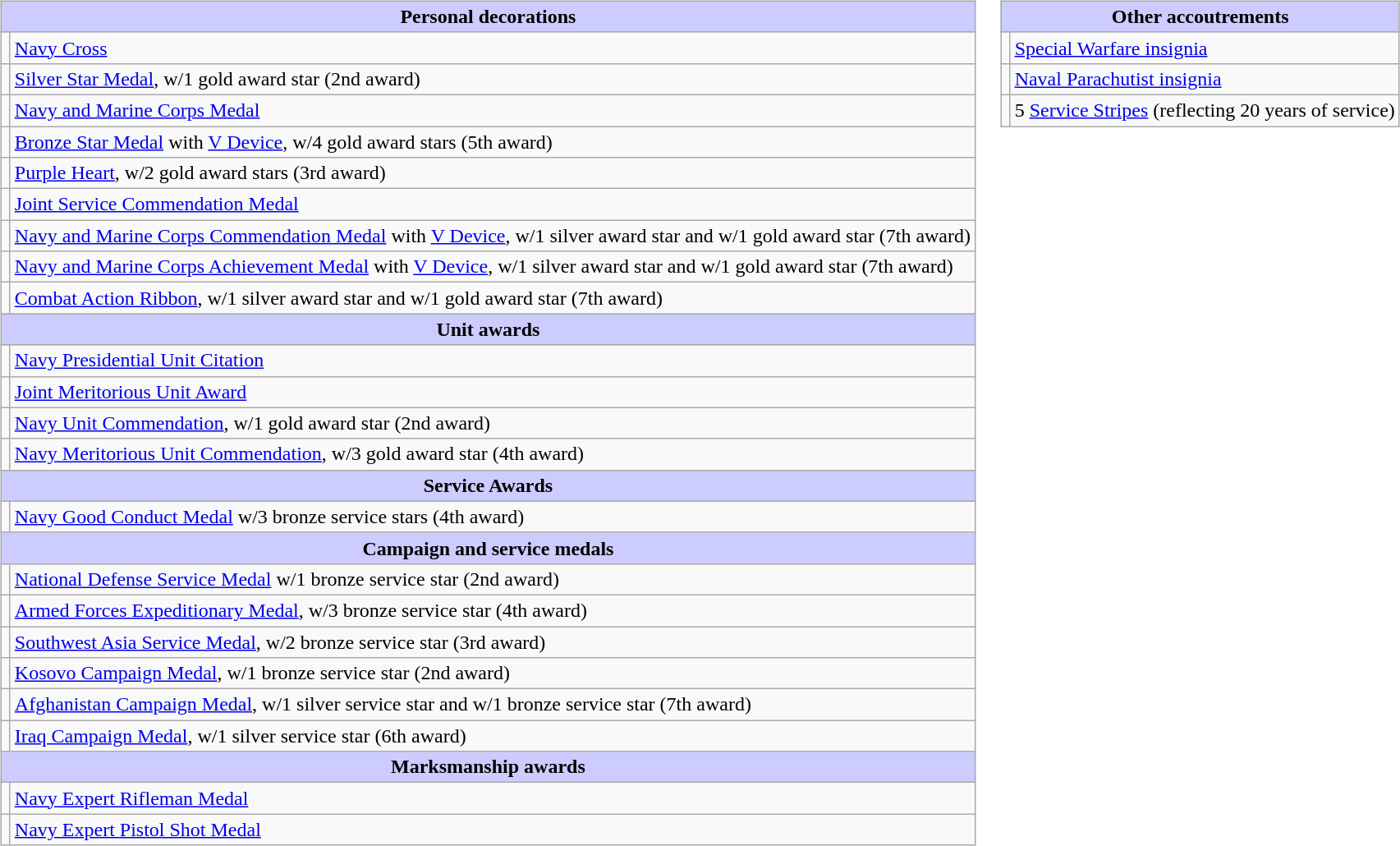<table style="width=100%;">
<tr>
<td valign="top"><br><table class="wikitable">
<tr style="background:#ccf; text-align:center;">
<td colspan=2><strong>Personal decorations</strong></td>
</tr>
<tr>
<td></td>
<td><a href='#'>Navy Cross</a></td>
</tr>
<tr>
<td></td>
<td><a href='#'>Silver Star Medal</a>, w/1 gold award star (2nd award)</td>
</tr>
<tr>
<td></td>
<td><a href='#'>Navy and Marine Corps Medal</a></td>
</tr>
<tr>
<td></td>
<td><a href='#'>Bronze Star Medal</a> with <a href='#'>V Device</a>, w/4 gold award stars (5th award)</td>
</tr>
<tr>
<td></td>
<td><a href='#'>Purple Heart</a>, w/2 gold award stars (3rd award)</td>
</tr>
<tr>
<td></td>
<td><a href='#'>Joint Service Commendation Medal</a></td>
</tr>
<tr>
<td></td>
<td><a href='#'>Navy and Marine Corps Commendation Medal</a> with <a href='#'>V Device</a>, w/1 silver award star and w/1 gold award star (7th award)</td>
</tr>
<tr>
<td></td>
<td><a href='#'>Navy and Marine Corps Achievement Medal</a> with <a href='#'>V Device</a>, w/1 silver award star and w/1 gold award star (7th award)</td>
</tr>
<tr>
<td></td>
<td><a href='#'>Combat Action Ribbon</a>, w/1 silver award star and w/1 gold award star (7th award)</td>
</tr>
<tr style="background:#ccf; text-align:center;">
<td colspan=2><strong>Unit awards</strong></td>
</tr>
<tr>
<td></td>
<td><a href='#'>Navy Presidential Unit Citation</a></td>
</tr>
<tr>
<td></td>
<td><a href='#'>Joint Meritorious Unit Award</a></td>
</tr>
<tr>
<td></td>
<td><a href='#'>Navy Unit Commendation</a>, w/1 gold award star (2nd award)</td>
</tr>
<tr>
<td></td>
<td><a href='#'>Navy Meritorious Unit Commendation</a>, w/3 gold award star (4th award)</td>
</tr>
<tr style="background:#ccf; text-align:center;">
<td colspan=2><strong>Service Awards</strong></td>
</tr>
<tr>
<td></td>
<td><a href='#'>Navy Good Conduct Medal</a> w/3 bronze service stars (4th award)</td>
</tr>
<tr style="background:#ccf; text-align:center;">
<td colspan=2><strong>Campaign and service medals</strong></td>
</tr>
<tr>
<td></td>
<td><a href='#'>National Defense Service Medal</a> w/1 bronze service star (2nd award)</td>
</tr>
<tr>
<td></td>
<td><a href='#'>Armed Forces Expeditionary Medal</a>, w/3 bronze service star (4th award)</td>
</tr>
<tr>
<td></td>
<td><a href='#'>Southwest Asia Service Medal</a>, w/2 bronze service star (3rd award)</td>
</tr>
<tr>
<td></td>
<td><a href='#'>Kosovo Campaign Medal</a>, w/1 bronze service star (2nd award)</td>
</tr>
<tr>
<td></td>
<td><a href='#'>Afghanistan Campaign Medal</a>, w/1 silver service star and w/1 bronze service star (7th award)</td>
</tr>
<tr>
<td></td>
<td><a href='#'>Iraq Campaign Medal</a>, w/1 silver service star (6th award)</td>
</tr>
<tr style="background:#ccf; text-align:center;">
<td colspan=2><strong>Marksmanship awards</strong></td>
</tr>
<tr>
<td></td>
<td><a href='#'>Navy Expert Rifleman Medal</a></td>
</tr>
<tr>
<td></td>
<td><a href='#'>Navy Expert Pistol Shot Medal</a></td>
</tr>
</table>
</td>
<td valign="top"><br><table class="wikitable">
<tr style="background:#ccf; text-align:center;">
<td colspan=2><strong>Other accoutrements</strong></td>
</tr>
<tr>
<td align=center></td>
<td><a href='#'>Special Warfare insignia</a></td>
</tr>
<tr>
<td align=center></td>
<td><a href='#'>Naval Parachutist insignia</a></td>
</tr>
<tr>
<td align=center></td>
<td>5 <a href='#'>Service Stripes</a> (reflecting 20 years of service)</td>
</tr>
</table>
</td>
</tr>
</table>
